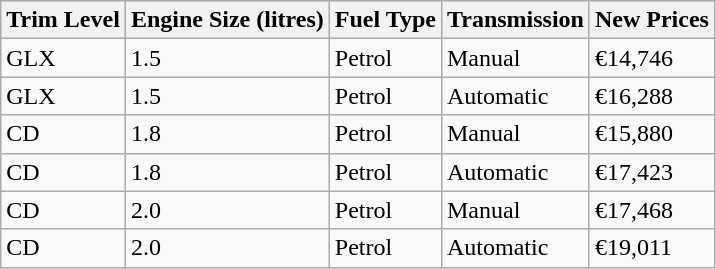<table class="wikitable">
<tr>
<th>Trim Level</th>
<th>Engine Size (litres)</th>
<th>Fuel Type</th>
<th>Transmission</th>
<th>New Prices</th>
</tr>
<tr>
<td>GLX</td>
<td>1.5</td>
<td>Petrol</td>
<td>Manual</td>
<td>€14,746</td>
</tr>
<tr>
<td>GLX</td>
<td>1.5</td>
<td>Petrol</td>
<td>Automatic</td>
<td>€16,288</td>
</tr>
<tr>
<td>CD</td>
<td>1.8</td>
<td>Petrol</td>
<td>Manual</td>
<td>€15,880</td>
</tr>
<tr>
<td>CD</td>
<td>1.8</td>
<td>Petrol</td>
<td>Automatic</td>
<td>€17,423</td>
</tr>
<tr>
<td>CD</td>
<td>2.0</td>
<td>Petrol</td>
<td>Manual</td>
<td>€17,468</td>
</tr>
<tr>
<td>CD</td>
<td>2.0</td>
<td>Petrol</td>
<td>Automatic</td>
<td>€19,011</td>
</tr>
</table>
